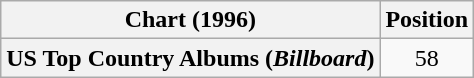<table class="wikitable plainrowheaders" style="text-align:center">
<tr>
<th scope="col">Chart (1996)</th>
<th scope="col">Position</th>
</tr>
<tr>
<th scope="row">US Top Country Albums (<em>Billboard</em>)</th>
<td>58</td>
</tr>
</table>
